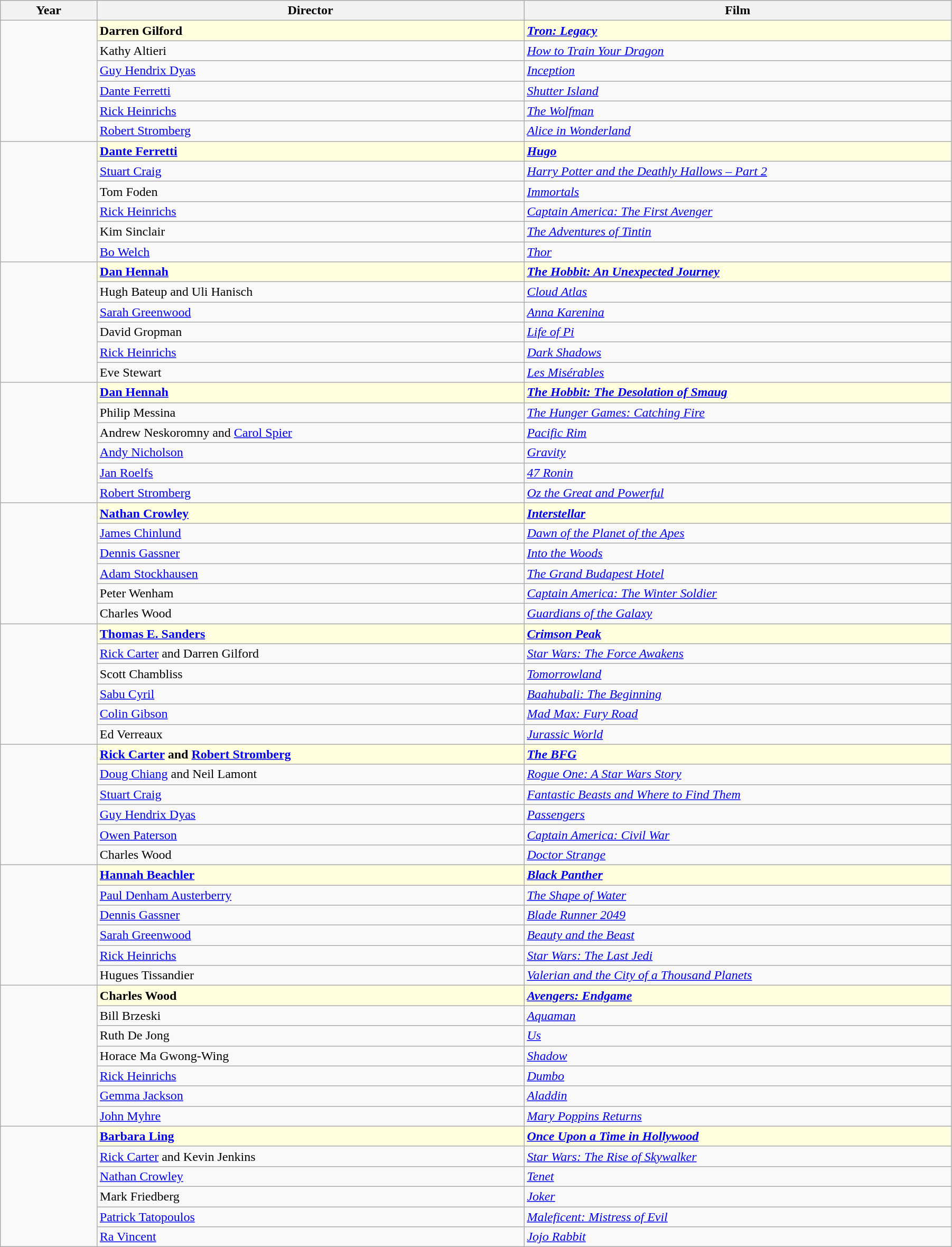<table class="wikitable" width="95%" align="center">
<tr>
<th width=7%>Year</th>
<th width=31%>Director</th>
<th width=31%>Film</th>
</tr>
<tr>
<td rowspan=6></td>
<td style="background:lightyellow"><strong>Darren Gilford</strong></td>
<td style="background:lightyellow"><strong><em><a href='#'>Tron: Legacy</a></em></strong></td>
</tr>
<tr>
<td>Kathy Altieri</td>
<td><em><a href='#'>How to Train Your Dragon</a></em></td>
</tr>
<tr>
<td><a href='#'>Guy Hendrix Dyas</a></td>
<td><em><a href='#'>Inception</a></em></td>
</tr>
<tr>
<td><a href='#'>Dante Ferretti</a></td>
<td><em><a href='#'>Shutter Island</a></em></td>
</tr>
<tr>
<td><a href='#'>Rick Heinrichs</a></td>
<td><em><a href='#'>The Wolfman</a></em></td>
</tr>
<tr>
<td><a href='#'>Robert Stromberg</a></td>
<td><em><a href='#'>Alice in Wonderland</a></em></td>
</tr>
<tr>
<td rowspan=6></td>
<td style="background:lightyellow"><strong><a href='#'>Dante Ferretti</a></strong></td>
<td style="background:lightyellow"><strong><em><a href='#'>Hugo</a></em></strong></td>
</tr>
<tr>
<td><a href='#'>Stuart Craig</a></td>
<td><em><a href='#'>Harry Potter and the Deathly Hallows – Part 2</a></em></td>
</tr>
<tr>
<td>Tom Foden</td>
<td><em><a href='#'>Immortals</a></em></td>
</tr>
<tr>
<td><a href='#'>Rick Heinrichs</a></td>
<td><em><a href='#'>Captain America: The First Avenger</a></em></td>
</tr>
<tr>
<td>Kim Sinclair</td>
<td><em><a href='#'>The Adventures of Tintin</a></em></td>
</tr>
<tr>
<td><a href='#'>Bo Welch</a></td>
<td><em><a href='#'>Thor</a></em></td>
</tr>
<tr>
<td rowspan=6></td>
<td style="background:lightyellow"><strong><a href='#'>Dan Hennah</a></strong></td>
<td style="background:lightyellow"><strong><em><a href='#'>The Hobbit: An Unexpected Journey</a></em></strong></td>
</tr>
<tr>
<td>Hugh Bateup and Uli Hanisch</td>
<td><em><a href='#'>Cloud Atlas</a></em></td>
</tr>
<tr>
<td><a href='#'>Sarah Greenwood</a></td>
<td><em><a href='#'>Anna Karenina</a></em></td>
</tr>
<tr>
<td>David Gropman</td>
<td><em><a href='#'>Life of Pi</a></em></td>
</tr>
<tr>
<td><a href='#'>Rick Heinrichs</a></td>
<td><em><a href='#'>Dark Shadows</a></em></td>
</tr>
<tr>
<td>Eve Stewart</td>
<td><em><a href='#'>Les Misérables</a></em></td>
</tr>
<tr>
<td rowspan=6></td>
<td style="background:lightyellow"><strong><a href='#'>Dan Hennah</a></strong></td>
<td style="background:lightyellow"><strong><em><a href='#'>The Hobbit: The Desolation of Smaug</a></em></strong></td>
</tr>
<tr>
<td>Philip Messina</td>
<td><em><a href='#'>The Hunger Games: Catching Fire</a></em></td>
</tr>
<tr>
<td>Andrew Neskoromny and <a href='#'>Carol Spier</a></td>
<td><em><a href='#'>Pacific Rim</a></em></td>
</tr>
<tr>
<td><a href='#'>Andy Nicholson</a></td>
<td><em><a href='#'>Gravity</a></em></td>
</tr>
<tr>
<td><a href='#'>Jan Roelfs</a></td>
<td><em><a href='#'>47 Ronin</a></em></td>
</tr>
<tr>
<td><a href='#'>Robert Stromberg</a></td>
<td><em><a href='#'>Oz the Great and Powerful</a></em></td>
</tr>
<tr>
<td rowspan=6></td>
<td style="background:lightyellow"><strong><a href='#'>Nathan Crowley</a></strong></td>
<td style="background:lightyellow"><strong><em><a href='#'>Interstellar</a></em></strong></td>
</tr>
<tr>
<td><a href='#'>James Chinlund</a></td>
<td><em><a href='#'>Dawn of the Planet of the Apes</a></em></td>
</tr>
<tr>
<td><a href='#'>Dennis Gassner</a></td>
<td><em><a href='#'>Into the Woods</a></em></td>
</tr>
<tr>
<td><a href='#'>Adam Stockhausen</a></td>
<td><em><a href='#'>The Grand Budapest Hotel</a></em></td>
</tr>
<tr>
<td>Peter Wenham</td>
<td><em><a href='#'>Captain America: The Winter Soldier</a></em></td>
</tr>
<tr>
<td>Charles Wood</td>
<td><em><a href='#'>Guardians of the Galaxy</a></em></td>
</tr>
<tr>
<td rowspan=6></td>
<td style="background:lightyellow"><strong><a href='#'>Thomas E. Sanders</a></strong></td>
<td style="background:lightyellow"><strong><em><a href='#'>Crimson Peak</a></em></strong></td>
</tr>
<tr>
<td><a href='#'>Rick Carter</a> and Darren Gilford</td>
<td><em><a href='#'>Star Wars: The Force Awakens</a></em></td>
</tr>
<tr>
<td>Scott Chambliss</td>
<td><em><a href='#'>Tomorrowland</a></em></td>
</tr>
<tr>
<td><a href='#'>Sabu Cyril</a></td>
<td><em><a href='#'>Baahubali: The Beginning</a></em></td>
</tr>
<tr>
<td><a href='#'>Colin Gibson</a></td>
<td><em><a href='#'>Mad Max: Fury Road</a></em></td>
</tr>
<tr>
<td>Ed Verreaux</td>
<td><em><a href='#'>Jurassic World</a></em></td>
</tr>
<tr>
<td rowspan=6></td>
<td style="background:lightyellow"><strong><a href='#'>Rick Carter</a> and <a href='#'>Robert Stromberg</a></strong></td>
<td style="background:lightyellow"><strong><em><a href='#'>The BFG</a></em></strong></td>
</tr>
<tr>
<td><a href='#'>Doug Chiang</a> and Neil Lamont</td>
<td><em><a href='#'>Rogue One: A Star Wars Story</a></em></td>
</tr>
<tr>
<td><a href='#'>Stuart Craig</a></td>
<td><em><a href='#'>Fantastic Beasts and Where to Find Them</a></em></td>
</tr>
<tr>
<td><a href='#'>Guy Hendrix Dyas</a></td>
<td><em><a href='#'>Passengers</a></em></td>
</tr>
<tr>
<td><a href='#'>Owen Paterson</a></td>
<td><em><a href='#'>Captain America: Civil War</a></em></td>
</tr>
<tr>
<td>Charles Wood</td>
<td><em><a href='#'>Doctor Strange</a></em></td>
</tr>
<tr>
<td rowspan=6></td>
<td style="background:lightyellow"><strong><a href='#'>Hannah Beachler</a></strong></td>
<td style="background:lightyellow"><strong><em><a href='#'>Black Panther</a></em></strong></td>
</tr>
<tr>
<td><a href='#'>Paul Denham Austerberry</a></td>
<td><em><a href='#'>The Shape of Water</a></em></td>
</tr>
<tr>
<td><a href='#'>Dennis Gassner</a></td>
<td><em><a href='#'>Blade Runner 2049</a></em></td>
</tr>
<tr>
<td><a href='#'>Sarah Greenwood</a></td>
<td><em><a href='#'>Beauty and the Beast</a></em></td>
</tr>
<tr>
<td><a href='#'>Rick Heinrichs</a></td>
<td><em><a href='#'>Star Wars: The Last Jedi</a></em></td>
</tr>
<tr>
<td>Hugues Tissandier</td>
<td><em><a href='#'>Valerian and the City of a Thousand Planets</a></em></td>
</tr>
<tr>
<td rowspan=7></td>
<td style="background:lightyellow"><strong>Charles Wood</strong></td>
<td style="background:lightyellow"><strong><em><a href='#'>Avengers: Endgame</a></em></strong></td>
</tr>
<tr>
<td>Bill Brzeski</td>
<td><em><a href='#'>Aquaman</a></em></td>
</tr>
<tr>
<td>Ruth De Jong</td>
<td><em><a href='#'>Us</a></em></td>
</tr>
<tr>
<td>Horace Ma Gwong-Wing</td>
<td><em><a href='#'>Shadow</a></em></td>
</tr>
<tr>
<td><a href='#'>Rick Heinrichs</a></td>
<td><em><a href='#'>Dumbo</a></em></td>
</tr>
<tr>
<td><a href='#'>Gemma Jackson</a></td>
<td><em><a href='#'>Aladdin</a></em></td>
</tr>
<tr>
<td><a href='#'>John Myhre</a></td>
<td><em><a href='#'>Mary Poppins Returns</a></em></td>
</tr>
<tr>
<td rowspan="6"></td>
<td style="background:lightyellow"><strong><a href='#'>Barbara Ling</a></strong></td>
<td style="background:lightyellow"><strong><em><a href='#'>Once Upon a Time in Hollywood</a></em></strong></td>
</tr>
<tr>
<td><a href='#'>Rick Carter</a> and Kevin Jenkins</td>
<td><em><a href='#'>Star Wars: The Rise of Skywalker</a></em></td>
</tr>
<tr>
<td><a href='#'>Nathan Crowley</a></td>
<td><em><a href='#'>Tenet</a></em></td>
</tr>
<tr>
<td>Mark Friedberg</td>
<td><em><a href='#'>Joker</a></em></td>
</tr>
<tr>
<td><a href='#'>Patrick Tatopoulos</a></td>
<td><em><a href='#'>Maleficent: Mistress of Evil</a></em></td>
</tr>
<tr>
<td><a href='#'>Ra Vincent</a></td>
<td><em><a href='#'>Jojo Rabbit</a></em></td>
</tr>
</table>
